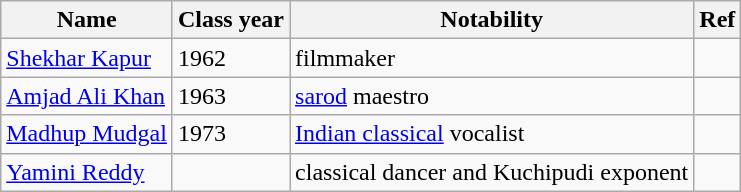<table class="wikitable">
<tr>
<th>Name</th>
<th>Class year</th>
<th>Notability</th>
<th>Ref</th>
</tr>
<tr>
<td><a href='#'>Shekhar Kapur</a></td>
<td>1962</td>
<td>filmmaker</td>
<td></td>
</tr>
<tr>
<td><a href='#'>Amjad Ali Khan</a></td>
<td>1963</td>
<td><a href='#'>sarod</a> maestro</td>
<td></td>
</tr>
<tr>
<td><a href='#'>Madhup Mudgal</a></td>
<td>1973</td>
<td><a href='#'>Indian classical</a> vocalist</td>
<td></td>
</tr>
<tr>
<td><a href='#'>Yamini Reddy</a></td>
<td></td>
<td>classical dancer and Kuchipudi exponent</td>
<td></td>
</tr>
</table>
